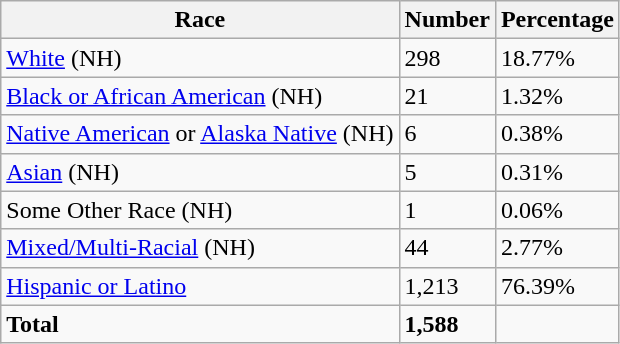<table class="wikitable">
<tr>
<th>Race</th>
<th>Number</th>
<th>Percentage</th>
</tr>
<tr>
<td><a href='#'>White</a> (NH)</td>
<td>298</td>
<td>18.77%</td>
</tr>
<tr>
<td><a href='#'>Black or African American</a> (NH)</td>
<td>21</td>
<td>1.32%</td>
</tr>
<tr>
<td><a href='#'>Native American</a> or <a href='#'>Alaska Native</a> (NH)</td>
<td>6</td>
<td>0.38%</td>
</tr>
<tr>
<td><a href='#'>Asian</a> (NH)</td>
<td>5</td>
<td>0.31%</td>
</tr>
<tr>
<td>Some Other Race (NH)</td>
<td>1</td>
<td>0.06%</td>
</tr>
<tr>
<td><a href='#'>Mixed/Multi-Racial</a> (NH)</td>
<td>44</td>
<td>2.77%</td>
</tr>
<tr>
<td><a href='#'>Hispanic or Latino</a></td>
<td>1,213</td>
<td>76.39%</td>
</tr>
<tr>
<td><strong>Total</strong></td>
<td><strong>1,588</strong></td>
<td></td>
</tr>
</table>
